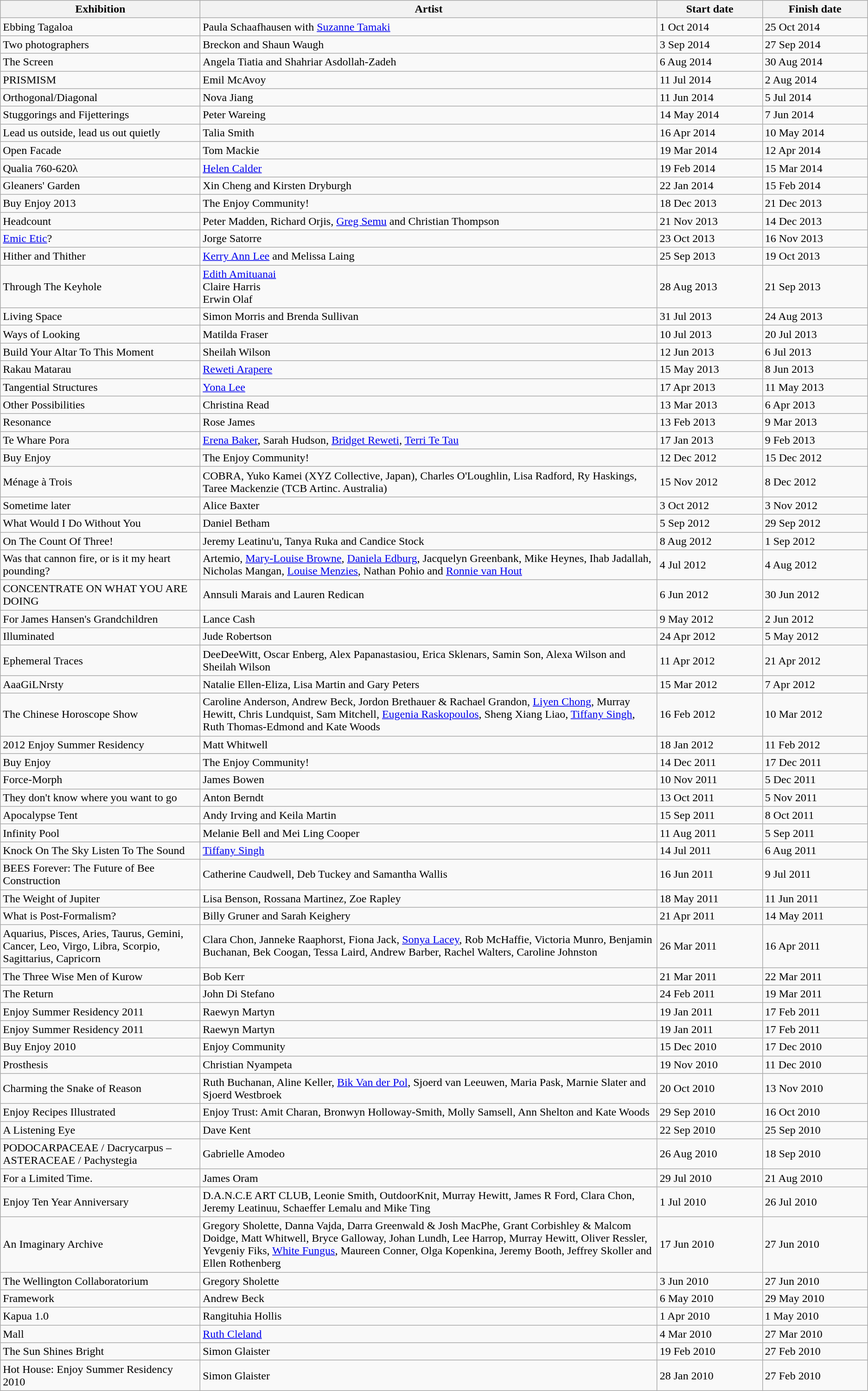<table class="wikitable">
<tr>
<th>Exhibition</th>
<th>Artist</th>
<th>Start date</th>
<th>Finish date</th>
</tr>
<tr>
<td>Ebbing Tagaloa</td>
<td>Paula Schaafhausen with <a href='#'>Suzanne Tamaki</a></td>
<td style="width: 9em;">1 Oct 2014</td>
<td style="width: 9em;">25 Oct 2014</td>
</tr>
<tr>
<td>Two photographers</td>
<td>Breckon and Shaun Waugh</td>
<td>3 Sep 2014</td>
<td>27 Sep 2014</td>
</tr>
<tr>
<td>The Screen</td>
<td>Angela Tiatia and Shahriar Asdollah-Zadeh</td>
<td>6 Aug 2014</td>
<td>30 Aug 2014</td>
</tr>
<tr>
<td>PRISMISM</td>
<td>Emil McAvoy</td>
<td>11 Jul 2014</td>
<td>2 Aug 2014</td>
</tr>
<tr>
<td>Orthogonal/Diagonal</td>
<td>Nova Jiang</td>
<td>11 Jun 2014</td>
<td>5 Jul 2014</td>
</tr>
<tr>
<td>Stuggorings and Fijetterings</td>
<td>Peter Wareing</td>
<td>14 May 2014</td>
<td>7 Jun 2014</td>
</tr>
<tr>
<td>Lead us outside, lead us out quietly</td>
<td>Talia Smith</td>
<td>16 Apr 2014</td>
<td>10 May 2014</td>
</tr>
<tr>
<td>Open Facade</td>
<td>Tom Mackie</td>
<td>19 Mar 2014</td>
<td>12 Apr 2014</td>
</tr>
<tr>
<td>Qualia 760-620λ</td>
<td><a href='#'>Helen Calder</a></td>
<td>19 Feb 2014</td>
<td>15 Mar 2014</td>
</tr>
<tr>
<td>Gleaners' Garden</td>
<td>Xin Cheng and Kirsten Dryburgh</td>
<td>22 Jan 2014</td>
<td>15 Feb 2014</td>
</tr>
<tr>
<td>Buy Enjoy 2013</td>
<td>The Enjoy Community!</td>
<td>18 Dec 2013</td>
<td>21 Dec 2013</td>
</tr>
<tr>
<td>Headcount</td>
<td>Peter Madden, Richard Orjis, <a href='#'>Greg Semu</a> and Christian Thompson</td>
<td>21 Nov 2013</td>
<td>14 Dec 2013</td>
</tr>
<tr>
<td><a href='#'>Emic Etic</a>?</td>
<td>Jorge Satorre</td>
<td>23 Oct 2013</td>
<td>16 Nov 2013</td>
</tr>
<tr>
<td>Hither and Thither</td>
<td><a href='#'>Kerry Ann Lee</a> and Melissa Laing</td>
<td>25 Sep 2013</td>
<td>19 Oct 2013</td>
</tr>
<tr>
<td>Through The Keyhole</td>
<td><a href='#'>Edith Amituanai</a><br> Claire Harris<br> Erwin Olaf</td>
<td>28 Aug 2013</td>
<td>21 Sep 2013</td>
</tr>
<tr>
<td>Living Space</td>
<td>Simon Morris and Brenda Sullivan</td>
<td>31 Jul 2013</td>
<td>24 Aug 2013</td>
</tr>
<tr>
<td>Ways of Looking</td>
<td>Matilda Fraser</td>
<td>10 Jul 2013</td>
<td>20 Jul 2013</td>
</tr>
<tr>
<td>Build Your Altar To This Moment</td>
<td>Sheilah Wilson</td>
<td>12 Jun 2013</td>
<td>6 Jul 2013</td>
</tr>
<tr>
<td>Rakau Matarau</td>
<td><a href='#'>Reweti Arapere</a></td>
<td>15 May 2013</td>
<td>8 Jun 2013</td>
</tr>
<tr>
<td>Tangential Structures</td>
<td><a href='#'>Yona Lee</a></td>
<td>17 Apr 2013</td>
<td>11 May 2013</td>
</tr>
<tr>
<td>Other Possibilities</td>
<td>Christina Read</td>
<td>13 Mar 2013</td>
<td>6 Apr 2013</td>
</tr>
<tr>
<td>Resonance</td>
<td>Rose James</td>
<td>13 Feb 2013</td>
<td>9 Mar 2013</td>
</tr>
<tr>
<td>Te Whare Pora</td>
<td><a href='#'>Erena Baker</a>, Sarah Hudson, <a href='#'>Bridget Reweti</a>, <a href='#'>Terri Te Tau</a></td>
<td>17 Jan 2013</td>
<td>9 Feb 2013</td>
</tr>
<tr>
<td>Buy Enjoy</td>
<td>The Enjoy Community!</td>
<td>12 Dec 2012</td>
<td>15 Dec 2012</td>
</tr>
<tr>
<td>Ménage à Trois</td>
<td>COBRA, Yuko Kamei (XYZ Collective, Japan), Charles O'Loughlin, Lisa Radford, Ry Haskings, Taree Mackenzie (TCB Artinc. Australia)</td>
<td>15 Nov 2012</td>
<td>8 Dec 2012</td>
</tr>
<tr>
<td>Sometime later</td>
<td>Alice Baxter</td>
<td>3 Oct 2012</td>
<td>3 Nov 2012</td>
</tr>
<tr>
<td>What Would I Do Without You</td>
<td>Daniel Betham</td>
<td>5 Sep 2012</td>
<td>29 Sep 2012</td>
</tr>
<tr>
<td>On The Count Of Three!</td>
<td>Jeremy Leatinu'u, Tanya Ruka and Candice Stock</td>
<td>8 Aug 2012</td>
<td>1 Sep 2012</td>
</tr>
<tr>
<td>Was that cannon fire, or is it my heart pounding?</td>
<td>Artemio, <a href='#'>Mary-Louise Browne</a>, <a href='#'>Daniela Edburg</a>, Jacquelyn Greenbank, Mike Heynes, Ihab Jadallah, Nicholas Mangan, <a href='#'>Louise Menzies</a>, Nathan Pohio and <a href='#'>Ronnie van Hout</a></td>
<td>4 Jul 2012</td>
<td>4 Aug 2012</td>
</tr>
<tr>
<td>CONCENTRATE ON WHAT YOU ARE DOING</td>
<td>Annsuli Marais and Lauren Redican</td>
<td>6 Jun 2012</td>
<td>30 Jun 2012</td>
</tr>
<tr>
<td>For James Hansen's Grandchildren</td>
<td>Lance Cash</td>
<td>9 May 2012</td>
<td>2 Jun 2012</td>
</tr>
<tr>
<td>Illuminated</td>
<td>Jude Robertson</td>
<td>24 Apr 2012</td>
<td>5 May 2012</td>
</tr>
<tr>
<td>Ephemeral Traces</td>
<td>DeeDeeWitt, Oscar Enberg, Alex Papanastasiou, Erica Sklenars, Samin Son, Alexa Wilson and Sheilah Wilson</td>
<td>11 Apr 2012</td>
<td>21 Apr 2012</td>
</tr>
<tr>
<td>AaaGiLNrsty</td>
<td>Natalie Ellen-Eliza, Lisa Martin and Gary Peters</td>
<td>15 Mar 2012</td>
<td>7 Apr 2012</td>
</tr>
<tr>
<td>The Chinese Horoscope Show</td>
<td>Caroline Anderson, Andrew Beck, Jordon Brethauer & Rachael Grandon, <a href='#'>Liyen Chong</a>, Murray Hewitt, Chris Lundquist, Sam Mitchell, <a href='#'>Eugenia Raskopoulos</a>, Sheng Xiang Liao, <a href='#'>Tiffany Singh</a>, Ruth Thomas-Edmond and Kate Woods</td>
<td>16 Feb 2012</td>
<td>10 Mar 2012</td>
</tr>
<tr>
<td>2012 Enjoy Summer Residency</td>
<td>Matt Whitwell</td>
<td>18 Jan 2012</td>
<td>11 Feb 2012</td>
</tr>
<tr>
<td>Buy Enjoy</td>
<td>The Enjoy Community!</td>
<td>14 Dec 2011</td>
<td>17 Dec 2011</td>
</tr>
<tr>
<td>Force-Morph</td>
<td>James Bowen</td>
<td>10 Nov 2011</td>
<td>5 Dec 2011</td>
</tr>
<tr>
<td>They don't know where you want to go</td>
<td>Anton Berndt</td>
<td>13 Oct 2011</td>
<td>5 Nov 2011</td>
</tr>
<tr>
<td>Apocalypse Tent</td>
<td>Andy Irving and Keila Martin</td>
<td>15 Sep 2011</td>
<td>8 Oct 2011</td>
</tr>
<tr>
<td>Infinity Pool</td>
<td>Melanie Bell and Mei Ling Cooper</td>
<td>11 Aug 2011</td>
<td>5 Sep 2011</td>
</tr>
<tr>
<td>Knock On The Sky Listen To The Sound</td>
<td><a href='#'>Tiffany Singh</a></td>
<td>14 Jul 2011</td>
<td>6 Aug 2011</td>
</tr>
<tr>
<td>BEES Forever: The Future of Bee Construction</td>
<td>Catherine Caudwell, Deb Tuckey and Samantha Wallis</td>
<td>16 Jun 2011</td>
<td>9 Jul 2011</td>
</tr>
<tr>
<td>The Weight of Jupiter</td>
<td>Lisa Benson, Rossana Martinez, Zoe Rapley</td>
<td>18 May 2011</td>
<td>11 Jun 2011</td>
</tr>
<tr>
<td>What is Post-Formalism?</td>
<td>Billy Gruner and Sarah Keighery</td>
<td>21 Apr 2011</td>
<td>14 May 2011</td>
</tr>
<tr>
<td>Aquarius, Pisces, Aries, Taurus, Gemini, Cancer, Leo, Virgo, Libra, Scorpio, Sagittarius, Capricorn</td>
<td>Clara Chon, Janneke Raaphorst, Fiona Jack, <a href='#'>Sonya Lacey</a>, Rob McHaffie, Victoria Munro, Benjamin Buchanan, Bek Coogan, Tessa Laird, Andrew Barber, Rachel Walters, Caroline Johnston</td>
<td>26 Mar 2011</td>
<td>16 Apr 2011</td>
</tr>
<tr>
<td>The Three Wise Men of Kurow</td>
<td>Bob Kerr</td>
<td>21 Mar 2011</td>
<td>22 Mar 2011</td>
</tr>
<tr>
<td>The Return</td>
<td>John Di Stefano</td>
<td>24 Feb 2011</td>
<td>19 Mar 2011</td>
</tr>
<tr>
<td>Enjoy Summer Residency 2011</td>
<td>Raewyn Martyn</td>
<td>19 Jan 2011</td>
<td>17 Feb 2011</td>
</tr>
<tr>
<td>Enjoy Summer Residency 2011</td>
<td>Raewyn Martyn</td>
<td>19 Jan 2011</td>
<td>17 Feb 2011</td>
</tr>
<tr>
<td>Buy Enjoy 2010</td>
<td>Enjoy Community</td>
<td>15 Dec 2010</td>
<td>17 Dec 2010</td>
</tr>
<tr>
<td>Prosthesis</td>
<td>Christian Nyampeta</td>
<td>19 Nov 2010</td>
<td>11 Dec 2010</td>
</tr>
<tr>
<td>Charming the Snake of Reason</td>
<td>Ruth Buchanan, Aline Keller, <a href='#'>Bik Van der Pol</a>, Sjoerd van Leeuwen, Maria Pask, Marnie Slater and Sjoerd Westbroek</td>
<td>20 Oct 2010</td>
<td>13 Nov 2010</td>
</tr>
<tr>
<td>Enjoy Recipes Illustrated</td>
<td>Enjoy Trust: Amit Charan, Bronwyn Holloway-Smith, Molly Samsell, Ann Shelton and Kate Woods</td>
<td>29 Sep 2010</td>
<td>16 Oct 2010</td>
</tr>
<tr>
<td>A Listening Eye</td>
<td>Dave Kent</td>
<td>22 Sep 2010</td>
<td>25 Sep 2010</td>
</tr>
<tr>
<td>PODOCARPACEAE / Dacrycarpus – ASTERACEAE / Pachystegia</td>
<td>Gabrielle Amodeo</td>
<td>26 Aug 2010</td>
<td>18 Sep 2010</td>
</tr>
<tr>
<td>For a Limited Time.</td>
<td>James Oram</td>
<td>29 Jul 2010</td>
<td>21 Aug 2010</td>
</tr>
<tr>
<td>Enjoy Ten Year Anniversary</td>
<td>D.A.N.C.E ART CLUB, Leonie Smith, OutdoorKnit, Murray Hewitt, James R Ford, Clara Chon, Jeremy Leatinuu, Schaeffer Lemalu and Mike Ting</td>
<td>1 Jul 2010</td>
<td>26 Jul 2010</td>
</tr>
<tr>
<td>An Imaginary Archive</td>
<td>Gregory Sholette, Danna Vajda, Darra Greenwald & Josh MacPhe, Grant Corbishley & Malcom Doidge, Matt Whitwell, Bryce Galloway, Johan Lundh, Lee Harrop, Murray Hewitt, Oliver Ressler, Yevgeniy Fiks, <a href='#'>White Fungus</a>, Maureen Conner, Olga Kopenkina, Jeremy Booth, Jeffrey Skoller and Ellen Rothenberg</td>
<td>17 Jun 2010</td>
<td>27 Jun 2010</td>
</tr>
<tr>
<td>The Wellington Collaboratorium</td>
<td>Gregory Sholette</td>
<td>3 Jun 2010</td>
<td>27 Jun 2010</td>
</tr>
<tr>
<td>Framework</td>
<td>Andrew Beck</td>
<td>6 May 2010</td>
<td>29 May 2010</td>
</tr>
<tr>
<td>Kapua 1.0</td>
<td>Rangituhia Hollis</td>
<td>1 Apr 2010</td>
<td>1 May 2010</td>
</tr>
<tr>
<td>Mall</td>
<td><a href='#'>Ruth Cleland</a></td>
<td>4 Mar 2010</td>
<td>27 Mar 2010</td>
</tr>
<tr>
<td>The Sun Shines Bright</td>
<td>Simon Glaister</td>
<td>19 Feb 2010</td>
<td>27 Feb 2010</td>
</tr>
<tr>
<td>Hot House: Enjoy Summer Residency 2010</td>
<td>Simon Glaister</td>
<td>28 Jan 2010</td>
<td>27 Feb 2010</td>
</tr>
</table>
